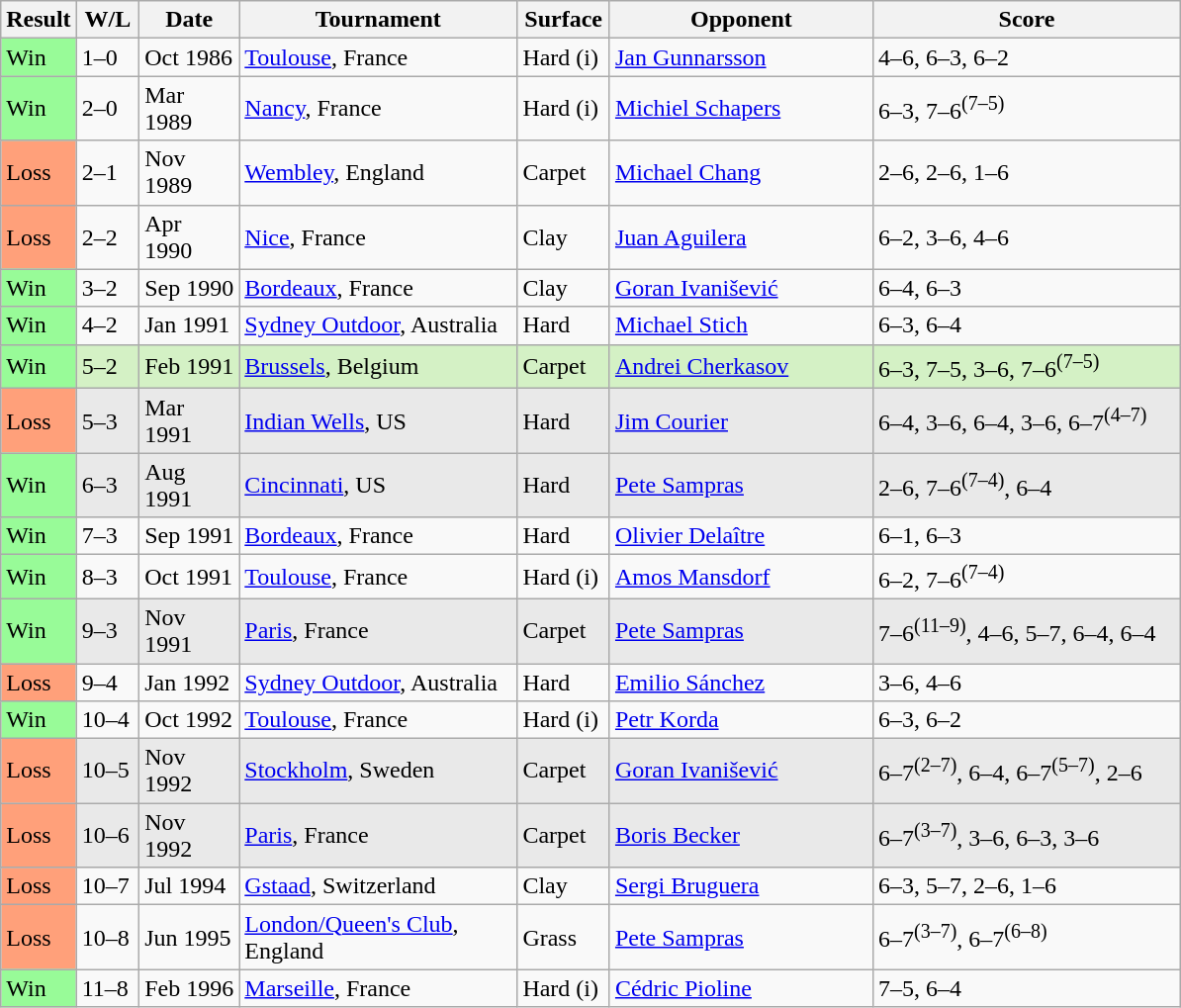<table class="sortable wikitable">
<tr>
<th style="width:40px">Result</th>
<th style="width:35px" class="unsortable">W/L</th>
<th style="width:60px">Date</th>
<th style="width:180px">Tournament</th>
<th style="width:55px">Surface</th>
<th style="width:170px">Opponent</th>
<th style="width:200px" class="unsortable">Score</th>
</tr>
<tr>
<td style="background:#98fb98;">Win</td>
<td>1–0</td>
<td>Oct 1986</td>
<td><a href='#'>Toulouse</a>, France</td>
<td>Hard (i)</td>
<td> <a href='#'>Jan Gunnarsson</a></td>
<td>4–6, 6–3, 6–2</td>
</tr>
<tr>
<td style="background:#98fb98;">Win</td>
<td>2–0</td>
<td>Mar 1989</td>
<td><a href='#'>Nancy</a>, France</td>
<td>Hard (i)</td>
<td> <a href='#'>Michiel Schapers</a></td>
<td>6–3, 7–6<sup>(7–5)</sup></td>
</tr>
<tr>
<td style="background:#ffa07a;">Loss</td>
<td>2–1</td>
<td>Nov 1989</td>
<td><a href='#'>Wembley</a>, England</td>
<td>Carpet</td>
<td> <a href='#'>Michael Chang</a></td>
<td>2–6, 2–6, 1–6</td>
</tr>
<tr>
<td style="background:#ffa07a;">Loss</td>
<td>2–2</td>
<td>Apr 1990</td>
<td><a href='#'>Nice</a>, France</td>
<td>Clay</td>
<td> <a href='#'>Juan Aguilera</a></td>
<td>6–2, 3–6, 4–6</td>
</tr>
<tr>
<td style="background:#98fb98;">Win</td>
<td>3–2</td>
<td>Sep 1990</td>
<td><a href='#'>Bordeaux</a>, France</td>
<td>Clay</td>
<td> <a href='#'>Goran Ivanišević</a></td>
<td>6–4, 6–3</td>
</tr>
<tr>
<td style="background:#98fb98;">Win</td>
<td>4–2</td>
<td>Jan 1991</td>
<td><a href='#'>Sydney Outdoor</a>, Australia</td>
<td>Hard</td>
<td> <a href='#'>Michael Stich</a></td>
<td>6–3, 6–4</td>
</tr>
<tr style="background:#d4f1c5;">
<td style="background:#98fb98;">Win</td>
<td>5–2</td>
<td>Feb 1991</td>
<td><a href='#'>Brussels</a>, Belgium</td>
<td>Carpet</td>
<td> <a href='#'>Andrei Cherkasov</a></td>
<td>6–3, 7–5, 3–6, 7–6<sup>(7–5)</sup></td>
</tr>
<tr style="background:#e9e9e9;">
<td style="background:#ffa07a;">Loss</td>
<td>5–3</td>
<td>Mar 1991</td>
<td><a href='#'>Indian Wells</a>, US</td>
<td>Hard</td>
<td> <a href='#'>Jim Courier</a></td>
<td>6–4, 3–6, 6–4, 3–6, 6–7<sup>(4–7)</sup></td>
</tr>
<tr style="background:#e9e9e9;">
<td style="background:#98fb98;">Win</td>
<td>6–3</td>
<td>Aug 1991</td>
<td><a href='#'>Cincinnati</a>, US</td>
<td>Hard</td>
<td> <a href='#'>Pete Sampras</a></td>
<td>2–6, 7–6<sup>(7–4)</sup>, 6–4</td>
</tr>
<tr>
<td style="background:#98fb98;">Win</td>
<td>7–3</td>
<td>Sep 1991</td>
<td><a href='#'>Bordeaux</a>, France</td>
<td>Hard</td>
<td> <a href='#'>Olivier Delaître</a></td>
<td>6–1, 6–3</td>
</tr>
<tr>
<td style="background:#98fb98;">Win</td>
<td>8–3</td>
<td>Oct 1991</td>
<td><a href='#'>Toulouse</a>, France</td>
<td>Hard (i)</td>
<td> <a href='#'>Amos Mansdorf</a></td>
<td>6–2, 7–6<sup>(7–4)</sup></td>
</tr>
<tr style="background:#e9e9e9;">
<td style="background:#98fb98;">Win</td>
<td>9–3</td>
<td>Nov 1991</td>
<td><a href='#'>Paris</a>, France</td>
<td>Carpet</td>
<td> <a href='#'>Pete Sampras</a></td>
<td>7–6<sup>(11–9)</sup>, 4–6, 5–7, 6–4, 6–4</td>
</tr>
<tr>
<td style="background:#ffa07a;">Loss</td>
<td>9–4</td>
<td>Jan 1992</td>
<td><a href='#'>Sydney Outdoor</a>, Australia</td>
<td>Hard</td>
<td> <a href='#'>Emilio Sánchez</a></td>
<td>3–6, 4–6</td>
</tr>
<tr>
<td style="background:#98fb98;">Win</td>
<td>10–4</td>
<td>Oct 1992</td>
<td><a href='#'>Toulouse</a>, France</td>
<td>Hard (i)</td>
<td> <a href='#'>Petr Korda</a></td>
<td>6–3, 6–2</td>
</tr>
<tr style="background:#e9e9e9;">
<td style="background:#ffa07a;">Loss</td>
<td>10–5</td>
<td>Nov 1992</td>
<td><a href='#'>Stockholm</a>, Sweden</td>
<td>Carpet</td>
<td> <a href='#'>Goran Ivanišević</a></td>
<td>6–7<sup>(2–7)</sup>, 6–4, 6–7<sup>(5–7)</sup>, 2–6</td>
</tr>
<tr style="background:#e9e9e9;">
<td style="background:#ffa07a;">Loss</td>
<td>10–6</td>
<td>Nov 1992</td>
<td><a href='#'>Paris</a>, France</td>
<td>Carpet</td>
<td> <a href='#'>Boris Becker</a></td>
<td>6–7<sup>(3–7)</sup>, 3–6, 6–3, 3–6</td>
</tr>
<tr>
<td style="background:#ffa07a;">Loss</td>
<td>10–7</td>
<td>Jul 1994</td>
<td><a href='#'>Gstaad</a>, Switzerland</td>
<td>Clay</td>
<td> <a href='#'>Sergi Bruguera</a></td>
<td>6–3, 5–7, 2–6, 1–6</td>
</tr>
<tr>
<td style="background:#ffa07a;">Loss</td>
<td>10–8</td>
<td>Jun 1995</td>
<td><a href='#'>London/Queen's Club</a>, England</td>
<td>Grass</td>
<td> <a href='#'>Pete Sampras</a></td>
<td>6–7<sup>(3–7)</sup>, 6–7<sup>(6–8)</sup></td>
</tr>
<tr>
<td style="background:#98fb98;">Win</td>
<td>11–8</td>
<td>Feb 1996</td>
<td><a href='#'>Marseille</a>, France</td>
<td>Hard (i)</td>
<td> <a href='#'>Cédric Pioline</a></td>
<td>7–5, 6–4</td>
</tr>
</table>
